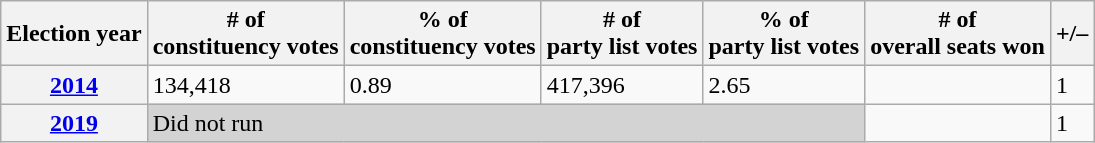<table class=wikitable>
<tr>
<th>Election year</th>
<th># of<br>constituency votes</th>
<th>% of<br>constituency votes</th>
<th># of<br>party list votes</th>
<th>% of<br>party list votes</th>
<th># of<br>overall seats won</th>
<th>+/–</th>
</tr>
<tr>
<th><a href='#'>2014</a></th>
<td>134,418</td>
<td>0.89</td>
<td>417,396</td>
<td>2.65</td>
<td></td>
<td> 1</td>
</tr>
<tr>
<th><a href='#'>2019</a></th>
<td colspan=4 style="background:lightgrey;">Did not run</td>
<td></td>
<td> 1</td>
</tr>
</table>
